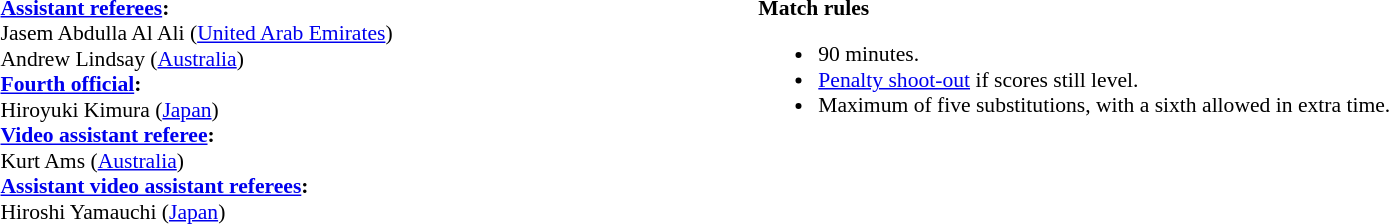<table style="width:100%; font-size:90%;">
<tr>
<td><br><strong><a href='#'>Assistant referees</a>:</strong>
<br>Jasem Abdulla Al Ali (<a href='#'>United Arab Emirates</a>)
<br>Andrew Lindsay (<a href='#'>Australia</a>)
<br><strong><a href='#'>Fourth official</a>:</strong>
<br>Hiroyuki Kimura (<a href='#'>Japan</a>)
<br><strong><a href='#'>Video assistant referee</a>:</strong>
<br>Kurt Ams (<a href='#'>Australia</a>)
<br><strong><a href='#'>Assistant video assistant referees</a>:</strong>
<br>Hiroshi Yamauchi (<a href='#'>Japan</a>)</td>
<td style="width:60%; vertical-align:top;"><br><strong>Match rules</strong><ul><li>90 minutes.</li><li><a href='#'>Penalty shoot-out</a> if scores still level.</li><li>Maximum of five substitutions, with a sixth allowed in extra time.</li></ul></td>
</tr>
</table>
